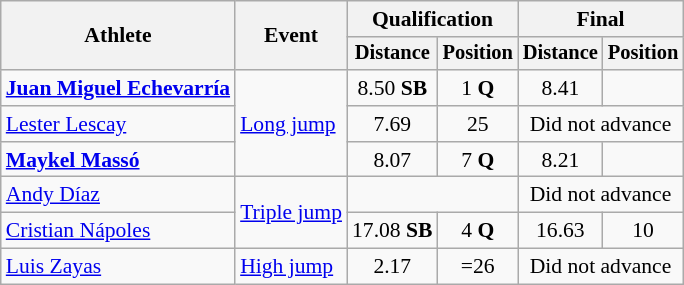<table class=wikitable style=font-size:90%;text-align:center>
<tr>
<th rowspan=2>Athlete</th>
<th rowspan=2>Event</th>
<th colspan=2>Qualification</th>
<th colspan=2>Final</th>
</tr>
<tr style=font-size:95%>
<th>Distance</th>
<th>Position</th>
<th>Distance</th>
<th>Position</th>
</tr>
<tr>
<td align=left><strong><a href='#'>Juan Miguel Echevarría</a></strong></td>
<td align=left rowspan=3><a href='#'>Long jump</a></td>
<td>8.50 <strong>SB</strong></td>
<td>1 <strong>Q</strong></td>
<td>8.41</td>
<td></td>
</tr>
<tr>
<td align=left><a href='#'>Lester Lescay</a></td>
<td>7.69</td>
<td>25</td>
<td colspan="2">Did not advance</td>
</tr>
<tr>
<td align=left><strong><a href='#'>Maykel Massó</a></strong></td>
<td>8.07</td>
<td>7 <strong>Q</strong></td>
<td>8.21</td>
<td></td>
</tr>
<tr>
<td align=left><a href='#'>Andy Díaz</a></td>
<td rowspan="2" align="left"><a href='#'>Triple jump</a></td>
<td colspan=2></td>
<td colspan="2">Did not advance</td>
</tr>
<tr>
<td align="left"><a href='#'>Cristian Nápoles</a></td>
<td>17.08 <strong>SB</strong></td>
<td>4 <strong>Q</strong></td>
<td>16.63</td>
<td>10</td>
</tr>
<tr>
<td align=left><a href='#'>Luis Zayas</a></td>
<td align=left><a href='#'>High jump</a></td>
<td>2.17</td>
<td>=26</td>
<td colspan="2">Did not advance</td>
</tr>
</table>
